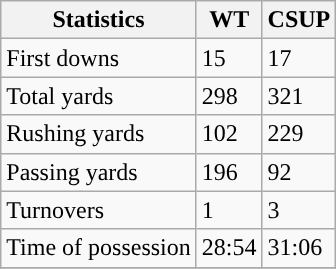<table class="wikitable">
<tr>
<th>Statistics</th>
<th>WT</th>
<th>CSUP</th>
</tr>
<tr>
<td>First downs</td>
<td>15</td>
<td>17</td>
</tr>
<tr>
<td>Total yards</td>
<td>298</td>
<td>321</td>
</tr>
<tr>
<td>Rushing yards</td>
<td>102</td>
<td>229</td>
</tr>
<tr>
<td>Passing yards</td>
<td>196</td>
<td>92</td>
</tr>
<tr>
<td>Turnovers</td>
<td>1</td>
<td>3</td>
</tr>
<tr>
<td>Time of possession</td>
<td>28:54</td>
<td>31:06</td>
</tr>
<tr>
</tr>
</table>
